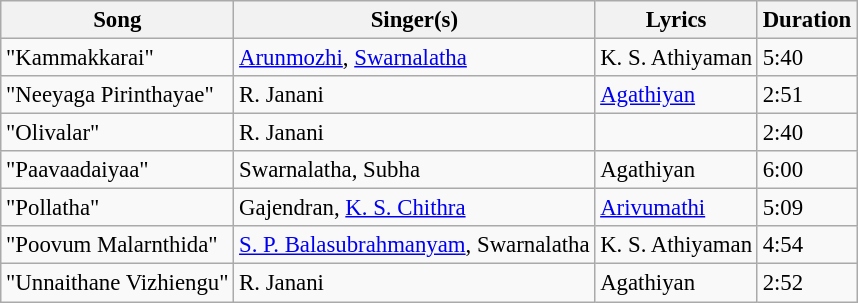<table class="wikitable" style="font-size:95%;">
<tr>
<th>Song</th>
<th>Singer(s)</th>
<th>Lyrics</th>
<th>Duration</th>
</tr>
<tr>
<td>"Kammakkarai"</td>
<td><a href='#'>Arunmozhi</a>, <a href='#'>Swarnalatha</a></td>
<td>K. S. Athiyaman</td>
<td>5:40</td>
</tr>
<tr>
<td>"Neeyaga Pirinthayae"</td>
<td>R. Janani</td>
<td><a href='#'>Agathiyan</a></td>
<td>2:51</td>
</tr>
<tr>
<td>"Olivalar"</td>
<td>R. Janani</td>
<td></td>
<td>2:40</td>
</tr>
<tr>
<td>"Paavaadaiyaa"</td>
<td>Swarnalatha, Subha</td>
<td>Agathiyan</td>
<td>6:00</td>
</tr>
<tr>
<td>"Pollatha"</td>
<td>Gajendran, <a href='#'>K. S. Chithra</a></td>
<td><a href='#'>Arivumathi</a></td>
<td>5:09</td>
</tr>
<tr>
<td>"Poovum Malarnthida"</td>
<td><a href='#'>S. P. Balasubrahmanyam</a>, Swarnalatha</td>
<td>K. S. Athiyaman</td>
<td>4:54</td>
</tr>
<tr>
<td>"Unnaithane Vizhiengu"</td>
<td>R. Janani</td>
<td>Agathiyan</td>
<td>2:52</td>
</tr>
</table>
